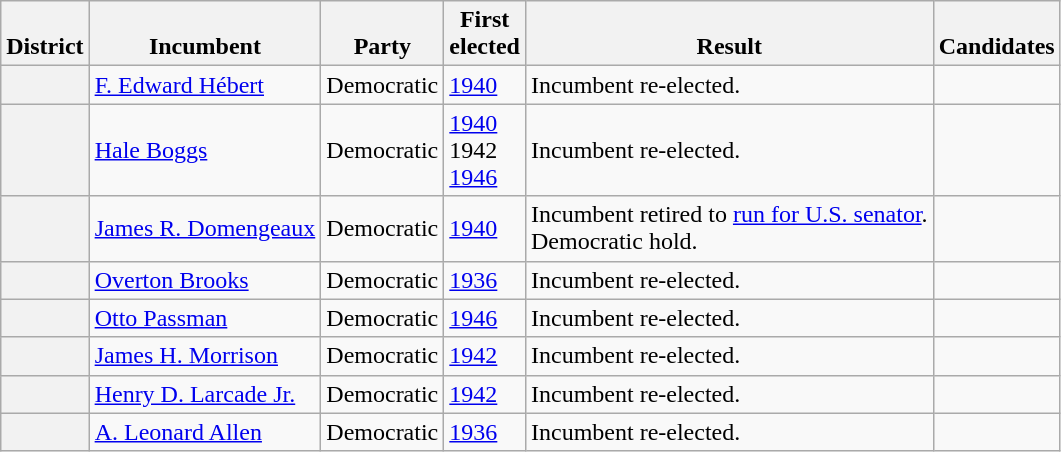<table class=wikitable>
<tr valign=bottom>
<th>District</th>
<th>Incumbent</th>
<th>Party</th>
<th>First<br>elected</th>
<th>Result</th>
<th>Candidates</th>
</tr>
<tr>
<th></th>
<td><a href='#'>F. Edward Hébert</a></td>
<td>Democratic</td>
<td><a href='#'>1940</a></td>
<td>Incumbent re-elected.</td>
<td nowrap></td>
</tr>
<tr>
<th></th>
<td><a href='#'>Hale Boggs</a></td>
<td>Democratic</td>
<td><a href='#'>1940</a><br>1942 <br><a href='#'>1946</a></td>
<td>Incumbent re-elected.</td>
<td nowrap></td>
</tr>
<tr>
<th></th>
<td><a href='#'>James R. Domengeaux</a></td>
<td>Democratic</td>
<td><a href='#'>1940</a></td>
<td>Incumbent retired to <a href='#'>run for U.S. senator</a>.<br>Democratic hold.</td>
<td nowrap></td>
</tr>
<tr>
<th></th>
<td><a href='#'>Overton Brooks</a></td>
<td>Democratic</td>
<td><a href='#'>1936</a></td>
<td>Incumbent re-elected.</td>
<td nowrap></td>
</tr>
<tr>
<th></th>
<td><a href='#'>Otto Passman</a></td>
<td>Democratic</td>
<td><a href='#'>1946</a></td>
<td>Incumbent re-elected.</td>
<td nowrap></td>
</tr>
<tr>
<th></th>
<td><a href='#'>James H. Morrison</a></td>
<td>Democratic</td>
<td><a href='#'>1942</a></td>
<td>Incumbent re-elected.</td>
<td nowrap></td>
</tr>
<tr>
<th></th>
<td><a href='#'>Henry D. Larcade Jr.</a></td>
<td>Democratic</td>
<td><a href='#'>1942</a></td>
<td>Incumbent re-elected.</td>
<td nowrap></td>
</tr>
<tr>
<th></th>
<td><a href='#'>A. Leonard Allen</a></td>
<td>Democratic</td>
<td><a href='#'>1936</a></td>
<td>Incumbent re-elected.</td>
<td nowrap></td>
</tr>
</table>
